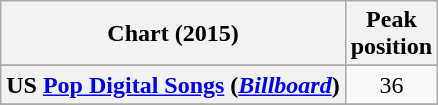<table class="wikitable sortable plainrowheaders" style="text-align:center">
<tr>
<th>Chart (2015)</th>
<th>Peak<br> position</th>
</tr>
<tr>
</tr>
<tr>
<th scope="row">US <a href='#'>Pop Digital Songs</a> (<a href='#'><em>Billboard</em></a>)</th>
<td>36</td>
</tr>
<tr>
</tr>
</table>
